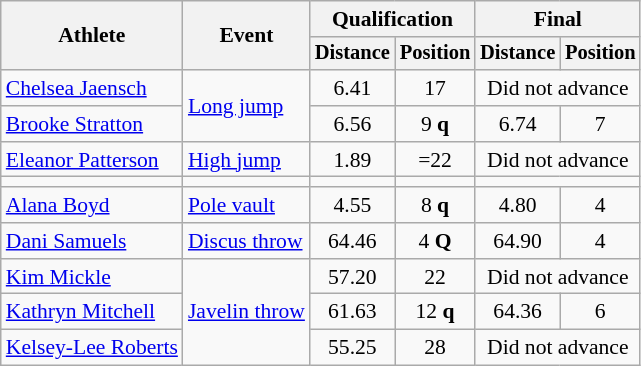<table class=wikitable style="font-size:90%">
<tr>
<th rowspan="2">Athlete</th>
<th rowspan="2">Event</th>
<th colspan="2">Qualification</th>
<th colspan="2">Final</th>
</tr>
<tr style="font-size:95%">
<th>Distance</th>
<th>Position</th>
<th>Distance</th>
<th>Position</th>
</tr>
<tr align=center>
<td align=left><a href='#'>Chelsea Jaensch</a></td>
<td align=left rowspan=2><a href='#'>Long jump</a></td>
<td>6.41</td>
<td>17</td>
<td colspan=2>Did not advance</td>
</tr>
<tr align=center>
<td align=left><a href='#'>Brooke Stratton</a></td>
<td>6.56</td>
<td>9 <strong>q</strong></td>
<td>6.74</td>
<td>7</td>
</tr>
<tr align=center>
<td align=left><a href='#'>Eleanor Patterson</a></td>
<td align=left><a href='#'>High jump</a></td>
<td>1.89</td>
<td>=22</td>
<td colspan=2>Did not advance</td>
</tr>
<tr>
<td></td>
<td></td>
<td></td>
<td></td>
<td colspan="2"></td>
</tr>
<tr align=center>
<td align=left><a href='#'>Alana Boyd</a></td>
<td align=left><a href='#'>Pole vault</a></td>
<td>4.55</td>
<td>8 <strong>q</strong></td>
<td>4.80</td>
<td>4</td>
</tr>
<tr align=center>
<td align=left><a href='#'>Dani Samuels</a></td>
<td align=left><a href='#'>Discus throw</a></td>
<td>64.46</td>
<td>4 <strong>Q</strong></td>
<td>64.90</td>
<td>4</td>
</tr>
<tr align=center>
<td align=left><a href='#'>Kim Mickle</a></td>
<td align=left rowspan=3><a href='#'>Javelin throw</a></td>
<td>57.20</td>
<td>22</td>
<td colspan=2>Did not advance</td>
</tr>
<tr align=center>
<td align=left><a href='#'>Kathryn Mitchell</a></td>
<td>61.63</td>
<td>12 <strong>q</strong></td>
<td>64.36</td>
<td>6</td>
</tr>
<tr align=center>
<td align=left><a href='#'>Kelsey-Lee Roberts</a></td>
<td>55.25</td>
<td>28</td>
<td colspan=2>Did not advance</td>
</tr>
</table>
